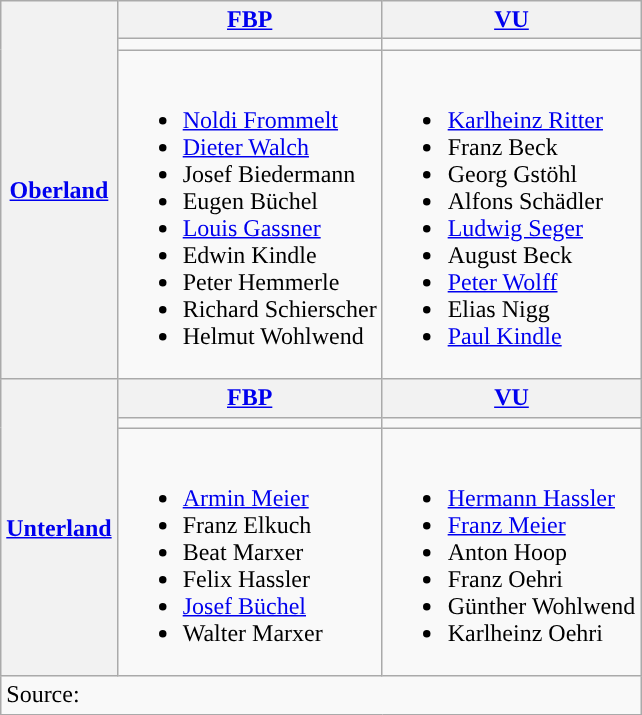<table class="wikitable">
<tr>
<th rowspan="3"><a href='#'>Oberland</a></th>
<th><a href='#'>FBP</a></th>
<th><a href='#'>VU</a></th>
</tr>
<tr>
<td></td>
<td></td>
</tr>
<tr>
<td><br><ul><li><a href='#'>Noldi Frommelt</a></li><li><a href='#'>Dieter Walch</a></li><li>Josef Biedermann</li><li>Eugen Büchel</li><li><a href='#'>Louis Gassner</a></li><li>Edwin Kindle</li><li>Peter Hemmerle</li><li>Richard Schierscher</li><li>Helmut Wohlwend</li></ul></td>
<td><br><ul><li><a href='#'>Karlheinz Ritter</a></li><li>Franz Beck</li><li>Georg Gstöhl</li><li>Alfons Schädler</li><li><a href='#'>Ludwig Seger</a></li><li>August Beck</li><li><a href='#'>Peter Wolff</a></li><li>Elias Nigg</li><li><a href='#'>Paul Kindle</a></li></ul></td>
</tr>
<tr>
<th rowspan="3"><a href='#'>Unterland</a></th>
<th><a href='#'>FBP</a></th>
<th><a href='#'>VU</a></th>
</tr>
<tr>
<td></td>
<td></td>
</tr>
<tr>
<td><br><ul><li><a href='#'>Armin Meier</a></li><li>Franz Elkuch</li><li>Beat Marxer</li><li>Felix Hassler</li><li><a href='#'>Josef Büchel</a></li><li>Walter Marxer</li></ul></td>
<td><br><ul><li><a href='#'>Hermann Hassler</a></li><li><a href='#'>Franz Meier</a></li><li>Anton Hoop</li><li>Franz Oehri</li><li>Günther Wohlwend</li><li>Karlheinz Oehri</li></ul></td>
</tr>
<tr>
<td colspan="3">Source: </td>
</tr>
</table>
